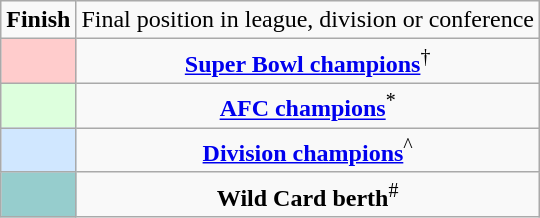<table class="wikitable" style="text-align:center">
<tr>
<td><strong>Finish</strong></td>
<td>Final position in league, division or conference</td>
</tr>
<tr>
<td style="background-color: #FFCCCC;"></td>
<td><strong><a href='#'>Super Bowl champions</a></strong><sup>†</sup></td>
</tr>
<tr>
<td style="background-color: #ddffdd;"></td>
<td><strong><a href='#'>AFC champions</a></strong><sup>*</sup></td>
</tr>
<tr>
<td style="background-color: #D0E7FF;"></td>
<td><strong><a href='#'>Division champions</a></strong><sup>^</sup></td>
</tr>
<tr>
<td style="background-color: #96CDCD;"></td>
<td><strong>Wild Card berth</strong><sup>#</sup></td>
</tr>
</table>
